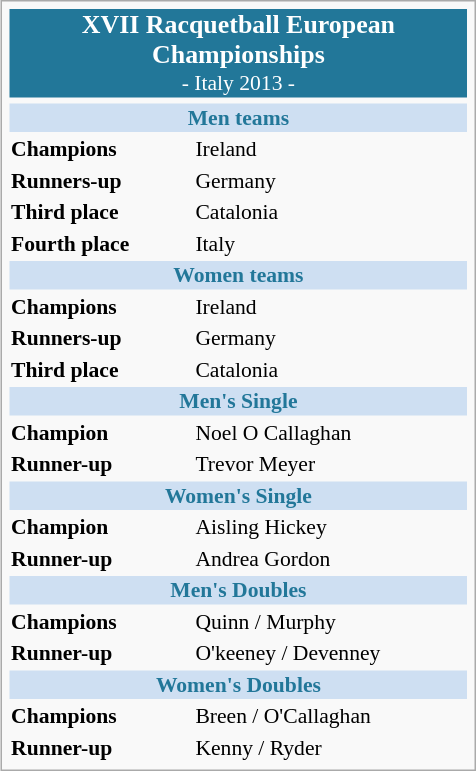<table class="infobox" style="font-size: 90%; width: 22em;">
<tr>
<td colspan="2" style="background: #227799; text-align: center; color:#ffffff;"><big><strong>XVII Racquetball European Championships</strong></big><br>- Italy 2013 -</td>
</tr>
<tr style="vertical-align:top;">
</tr>
<tr style="vertical-align:top;">
<td colspan="2" style="background: #cedff2; text-align: center; color:#227799;"><strong>Men teams</strong></td>
</tr>
<tr style="vertical-align:top;">
<td><strong>Champions</strong> </td>
<td> Ireland</td>
</tr>
<tr>
<td><strong>Runners-up</strong> </td>
<td> Germany</td>
</tr>
<tr>
<td><strong>Third place</strong> </td>
<td> Catalonia</td>
</tr>
<tr>
<td><strong>Fourth place</strong></td>
<td> Italy</td>
</tr>
<tr style="vertical-align:top;">
<td colspan="2" style="background: #cedff2; text-align: center; color:#227799;"><strong>Women teams</strong></td>
</tr>
<tr style="vertical-align:top;">
<td><strong>Champions</strong> </td>
<td> Ireland</td>
</tr>
<tr>
<td><strong>Runners-up</strong> </td>
<td> Germany</td>
</tr>
<tr>
<td><strong>Third place</strong> </td>
<td> Catalonia</td>
</tr>
<tr style="vertical-align:top;">
<td colspan="2" style="background: #cedff2; text-align: center; color:#227799;"><strong>Men's Single</strong></td>
</tr>
<tr style="vertical-align:top;">
<td><strong>Champion</strong> </td>
<td> Noel O Callaghan</td>
</tr>
<tr>
<td><strong>Runner-up</strong> </td>
<td> Trevor Meyer</td>
</tr>
<tr style="vertical-align:top;">
<td colspan="2" style="background: #cedff2; text-align: center; color:#227799;"><strong>Women's Single</strong></td>
</tr>
<tr style="vertical-align:top;">
<td><strong>Champion</strong> </td>
<td> Aisling Hickey</td>
</tr>
<tr>
<td><strong>Runner-up</strong> </td>
<td> Andrea Gordon</td>
</tr>
<tr style="vertical-align:top;">
<td colspan="2" style="background: #cedff2; text-align: center; color:#227799;"><strong>Men's Doubles</strong></td>
</tr>
<tr style="vertical-align:top;">
<td><strong>Champions</strong> </td>
<td> Quinn / Murphy</td>
</tr>
<tr>
<td><strong>Runner-up</strong> </td>
<td> O'keeney / Devenney</td>
</tr>
<tr style="vertical-align:top;">
<td colspan="2" style="background: #cedff2; text-align: center; color:#227799;"><strong>Women's Doubles</strong></td>
</tr>
<tr style="vertical-align:top;">
<td><strong>Champions</strong> </td>
<td> Breen / O'Callaghan</td>
</tr>
<tr>
<td><strong>Runner-up</strong> </td>
<td> Kenny / Ryder</td>
</tr>
</table>
